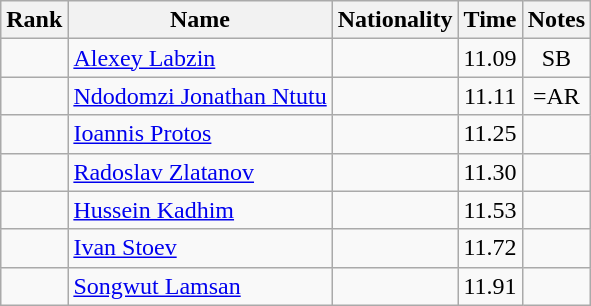<table class="wikitable sortable" style="text-align:center">
<tr>
<th>Rank</th>
<th>Name</th>
<th>Nationality</th>
<th>Time</th>
<th>Notes</th>
</tr>
<tr>
<td></td>
<td align=left><a href='#'>Alexey Labzin</a></td>
<td align=left></td>
<td>11.09</td>
<td>SB</td>
</tr>
<tr>
<td></td>
<td align=left><a href='#'>Ndodomzi Jonathan Ntutu</a></td>
<td align=left></td>
<td>11.11</td>
<td>=AR</td>
</tr>
<tr>
<td></td>
<td align=left><a href='#'>Ioannis Protos</a></td>
<td align=left></td>
<td>11.25</td>
<td></td>
</tr>
<tr>
<td></td>
<td align=left><a href='#'>Radoslav Zlatanov</a></td>
<td align=left></td>
<td>11.30</td>
<td></td>
</tr>
<tr>
<td></td>
<td align=left><a href='#'>Hussein Kadhim</a></td>
<td align=left></td>
<td>11.53</td>
<td></td>
</tr>
<tr>
<td></td>
<td align=left><a href='#'>Ivan Stoev</a></td>
<td align=left></td>
<td>11.72</td>
<td></td>
</tr>
<tr>
<td></td>
<td align=left><a href='#'>Songwut Lamsan</a></td>
<td align=left></td>
<td>11.91</td>
<td></td>
</tr>
</table>
